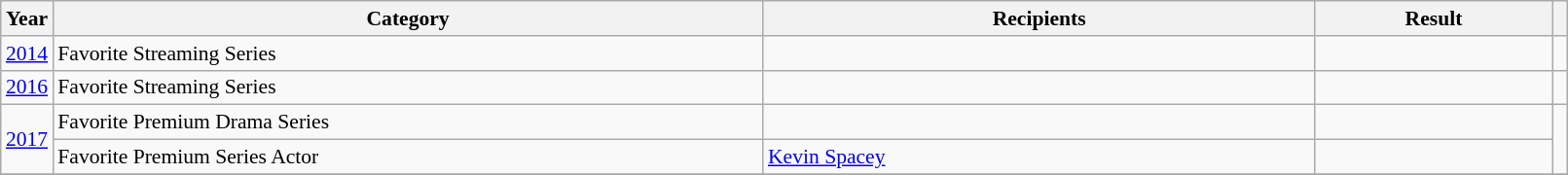<table class="wikitable plainrowheaders" style="font-size: 90%" width=85%>
<tr>
<th scope="col" style="width:2%;">Year</th>
<th scope="col" style="width:45%;">Category</th>
<th scope="col" style="width:35%;">Recipients</th>
<th scope="col" style="width:15%;">Result</th>
<th scope="col" class="unsortable" style="width:1%;"></th>
</tr>
<tr>
<td style="text-align:center;"><a href='#'>2014</a></td>
<td>Favorite Streaming Series</td>
<td></td>
<td></td>
<td style="text-align:center;"></td>
</tr>
<tr>
<td style="text-align:center;"><a href='#'>2016</a></td>
<td>Favorite Streaming Series</td>
<td></td>
<td></td>
<td style="text-align:center;"></td>
</tr>
<tr>
<td rowspan=2 style="text-align:center;"><a href='#'>2017</a></td>
<td>Favorite Premium Drama Series</td>
<td></td>
<td></td>
<td rowspan=2 style="text-align:center;"></td>
</tr>
<tr>
<td>Favorite Premium Series Actor</td>
<td><a href='#'>Kevin Spacey</a></td>
<td></td>
</tr>
<tr>
</tr>
</table>
